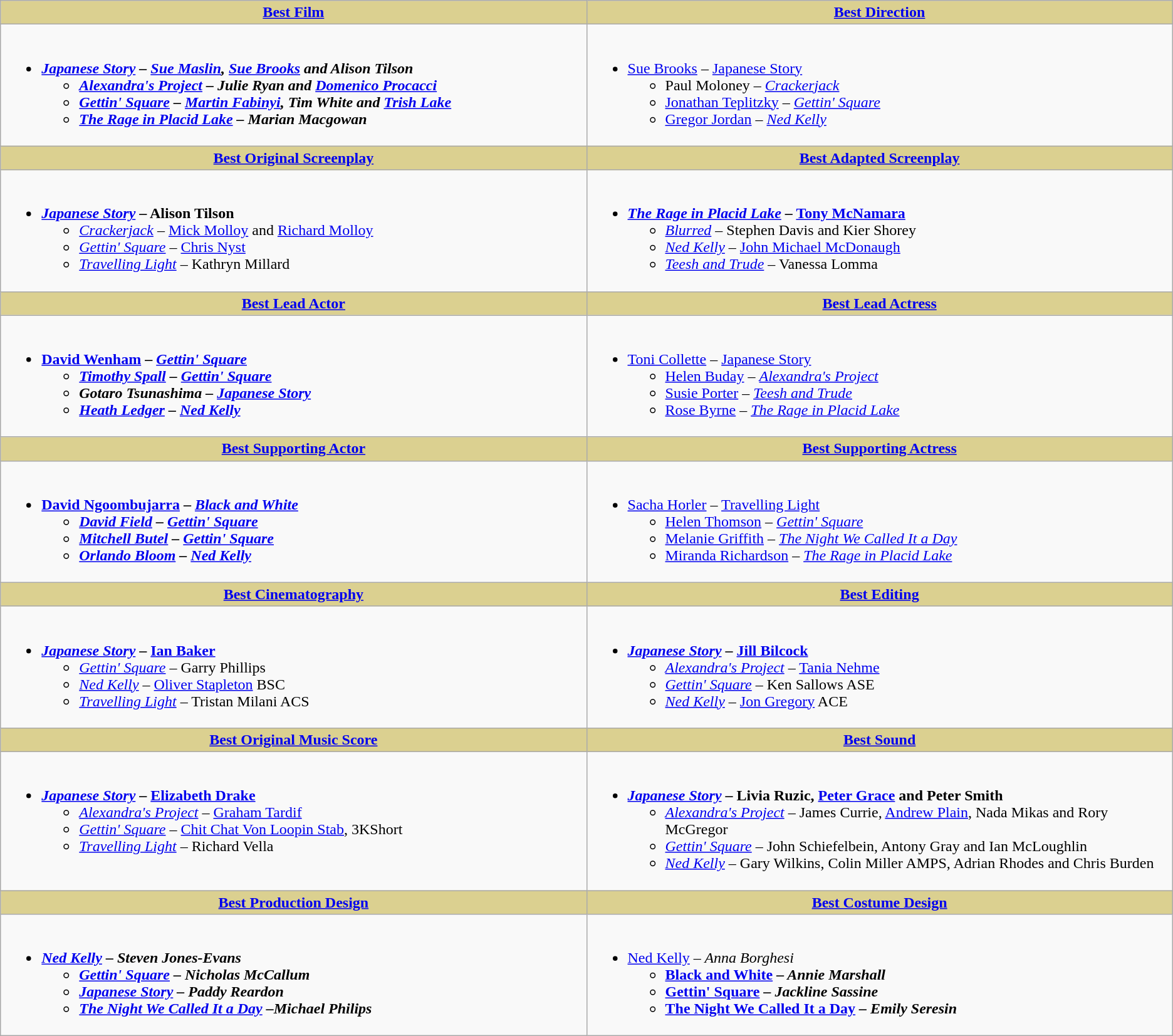<table class=wikitable style="width="100%">
<tr>
<th style="background:#DBD090;" ! style="width="50%"><a href='#'>Best Film</a></th>
<th style="background:#DBD090;" ! style="width="50%"><a href='#'>Best Direction</a></th>
</tr>
<tr>
<td valign="top" width="50%"><br><ul><li><strong><em><a href='#'>Japanese Story</a><em> – <a href='#'>Sue Maslin</a>, <a href='#'>Sue Brooks</a> and Alison Tilson<strong><ul><li></em><a href='#'>Alexandra's Project</a><em> – Julie Ryan and <a href='#'>Domenico Procacci</a></li><li></em><a href='#'>Gettin' Square</a><em> – <a href='#'>Martin Fabinyi</a>, Tim White and <a href='#'>Trish Lake</a></li><li></em><a href='#'>The Rage in Placid Lake</a><em> – Marian Macgowan</li></ul></li></ul></td>
<td valign="top" width="50%"><br><ul><li></strong><a href='#'>Sue Brooks</a> – </em><a href='#'>Japanese Story</a></em></strong><ul><li>Paul Moloney – <em><a href='#'>Crackerjack</a></em></li><li><a href='#'>Jonathan Teplitzky</a> – <em><a href='#'>Gettin' Square</a></em></li><li><a href='#'>Gregor Jordan</a> – <em><a href='#'>Ned Kelly</a></em></li></ul></li></ul></td>
</tr>
<tr>
<th style="background:#DBD090;" ! style="width="50%"><a href='#'>Best Original Screenplay</a></th>
<th style="background:#DBD090;" ! style="width="50%"><a href='#'>Best Adapted Screenplay</a></th>
</tr>
<tr>
<td valign="top" width="50%"><br><ul><li><strong><em><a href='#'>Japanese Story</a></em></strong> <strong>– Alison Tilson</strong><ul><li><em><a href='#'>Crackerjack</a></em> – <a href='#'>Mick Molloy</a> and <a href='#'>Richard Molloy</a></li><li><em><a href='#'>Gettin' Square</a></em> – <a href='#'>Chris Nyst</a></li><li><em><a href='#'>Travelling Light</a></em> – Kathryn Millard</li></ul></li></ul></td>
<td valign="top" width="50%"><br><ul><li><strong><em><a href='#'>The Rage in Placid Lake</a></em></strong> <strong>– <a href='#'>Tony McNamara</a></strong><ul><li><em><a href='#'>Blurred</a></em> – Stephen Davis and Kier Shorey</li><li><a href='#'><em>Ned Kelly</em></a> – <a href='#'>John Michael McDonaugh</a></li><li><em><a href='#'>Teesh and Trude</a></em> – Vanessa Lomma</li></ul></li></ul></td>
</tr>
<tr>
<th style="background:#DBD090;" ! style="width="50%"><a href='#'>Best Lead Actor</a></th>
<th style="background:#DBD090;" ! style="width="50%"><a href='#'>Best Lead Actress</a></th>
</tr>
<tr>
<td valign="top" width="50%"><br><ul><li><strong><a href='#'>David Wenham</a> – <em><a href='#'>Gettin' Square</a><strong><em><ul><li><a href='#'>Timothy Spall</a> – </em><a href='#'>Gettin' Square</a><em></li><li>Gotaro Tsunashima – </em><a href='#'>Japanese Story</a><em></li><li><a href='#'>Heath Ledger</a> – <a href='#'></em>Ned Kelly<em></a></li></ul></li></ul></td>
<td valign="top" width="50%"><br><ul><li></strong><a href='#'>Toni Collette</a> – </em><a href='#'>Japanese Story</a></em></strong><ul><li><a href='#'>Helen Buday</a> – <em><a href='#'>Alexandra's Project</a></em></li><li><a href='#'>Susie Porter</a> – <em><a href='#'>Teesh and Trude</a></em></li><li><a href='#'>Rose Byrne</a> – <em><a href='#'>The Rage in Placid Lake</a></em></li></ul></li></ul></td>
</tr>
<tr>
<th style="background:#DBD090;" ! style="width="50%"><a href='#'>Best Supporting Actor</a></th>
<th style="background:#DBD090;" ! style="width="50%"><a href='#'>Best Supporting Actress</a></th>
</tr>
<tr>
<td valign="top" width="50%"><br><ul><li><strong><a href='#'>David Ngoombujarra</a> – <em><a href='#'>Black and White</a><strong><em><ul><li><a href='#'>David Field</a> – </em><a href='#'>Gettin' Square</a><em></li><li><a href='#'>Mitchell Butel</a> – </em><a href='#'>Gettin' Square</a><em></li><li><a href='#'>Orlando Bloom</a> – <a href='#'></em>Ned Kelly<em></a></li></ul></li></ul></td>
<td valign="top" width="50%"><br><ul><li></strong><a href='#'>Sacha Horler</a> – </em><a href='#'>Travelling Light</a></em></strong><ul><li><a href='#'>Helen Thomson</a> – <em><a href='#'>Gettin' Square</a></em></li><li><a href='#'>Melanie Griffith</a> – <em><a href='#'>The Night We Called It a Day</a></em></li><li><a href='#'>Miranda Richardson</a> – <em><a href='#'>The Rage in Placid Lake</a></em></li></ul></li></ul></td>
</tr>
<tr>
<th style="background:#DBD090;" ! style="width="50%"><a href='#'>Best Cinematography</a></th>
<th style="background:#DBD090;" ! style="width="50%"><a href='#'>Best Editing</a></th>
</tr>
<tr>
<td valign="top" width="50%"><br><ul><li><strong><em><a href='#'>Japanese Story</a></em></strong> <strong>– <a href='#'>Ian Baker</a></strong><ul><li><em><a href='#'>Gettin' Square</a></em> – Garry Phillips</li><li><a href='#'><em>Ned Kelly</em></a> – <a href='#'>Oliver Stapleton</a> BSC</li><li><em><a href='#'>Travelling Light</a></em> – Tristan Milani ACS</li></ul></li></ul></td>
<td valign="top" width="50%"><br><ul><li><strong><em><a href='#'>Japanese Story</a></em></strong> <strong>– <a href='#'>Jill Bilcock</a></strong><ul><li><em><a href='#'>Alexandra's Project</a></em> – <a href='#'>Tania Nehme</a></li><li><em><a href='#'>Gettin' Square</a></em> – Ken Sallows ASE</li><li><a href='#'><em>Ned Kelly</em></a> – <a href='#'>Jon Gregory</a> ACE</li></ul></li></ul></td>
</tr>
<tr>
<th style="background:#DBD090;" ! style="width="50%"><a href='#'>Best Original Music Score</a></th>
<th style="background:#DBD090;" ! style="width="50%"><a href='#'>Best Sound</a></th>
</tr>
<tr>
<td valign="top" width="50%"><br><ul><li><strong><em><a href='#'>Japanese Story</a></em></strong> <strong>– <a href='#'>Elizabeth Drake</a></strong><ul><li><em><a href='#'>Alexandra's Project</a></em> – <a href='#'>Graham Tardif</a></li><li><em><a href='#'>Gettin' Square</a></em> – <a href='#'>Chit Chat Von Loopin Stab</a>, 3KShort</li><li><em><a href='#'>Travelling Light</a></em> – Richard Vella</li></ul></li></ul></td>
<td valign="top" width="50%"><br><ul><li><strong><em><a href='#'>Japanese Story</a></em></strong> <strong>– Livia Ruzic, <a href='#'>Peter Grace</a> and Peter Smith</strong><ul><li><em><a href='#'>Alexandra's Project</a></em> – James Currie, <a href='#'>Andrew Plain</a>, Nada Mikas and Rory McGregor</li><li><em><a href='#'>Gettin' Square</a></em> – John Schiefelbein, Antony Gray and Ian McLoughlin</li><li><em><a href='#'>Ned Kelly</a></em> – Gary Wilkins, Colin Miller AMPS, Adrian Rhodes and Chris Burden</li></ul></li></ul></td>
</tr>
<tr>
<th style="background:#DBD090;" ! style="width="50%"><a href='#'>Best Production Design</a></th>
<th style="background:#DBD090;" ! style="width="50%"><a href='#'>Best Costume Design</a></th>
</tr>
<tr>
<td valign="top" width="50%"><br><ul><li><strong><em><a href='#'>Ned Kelly</a><em> – Steven Jones-Evans<strong><ul><li></em><a href='#'>Gettin' Square</a><em> – Nicholas McCallum</li><li></em><a href='#'>Japanese Story</a><em> – Paddy Reardon</li><li></em><a href='#'>The Night We Called It a Day</a><em> –Michael Philips</li></ul></li></ul></td>
<td valign="top" width="50%"><br><ul><li><a href='#'></em></strong>Ned Kelly<strong><em></a> </strong>– Anna Borghesi<strong><ul><li></em><a href='#'>Black and White</a><em> – Annie Marshall</li><li></em><a href='#'>Gettin' Square</a><em> – Jackline Sassine</li><li><a href='#'></em>The Night We Called It a Day<em></a> – Emily Seresin</li></ul></li></ul></td>
</tr>
</table>
